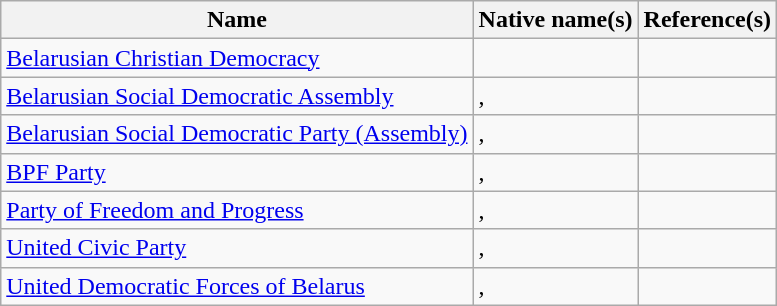<table class="wikitable">
<tr>
<th>Name</th>
<th>Native name(s)</th>
<th>Reference(s)</th>
</tr>
<tr>
<td><a href='#'>Belarusian Christian Democracy</a></td>
<td> </td>
<td></td>
</tr>
<tr>
<td><a href='#'>Belarusian Social Democratic Assembly</a></td>
<td>, </td>
<td></td>
</tr>
<tr>
<td><a href='#'>Belarusian Social Democratic Party (Assembly)</a></td>
<td>, </td>
<td></td>
</tr>
<tr>
<td><a href='#'>BPF Party</a></td>
<td>, </td>
<td></td>
</tr>
<tr>
<td><a href='#'>Party of Freedom and Progress</a></td>
<td>, </td>
<td></td>
</tr>
<tr>
<td><a href='#'>United Civic Party</a></td>
<td>, </td>
<td></td>
</tr>
<tr>
<td><a href='#'>United Democratic Forces of Belarus</a></td>
<td>, </td>
<td></td>
</tr>
</table>
